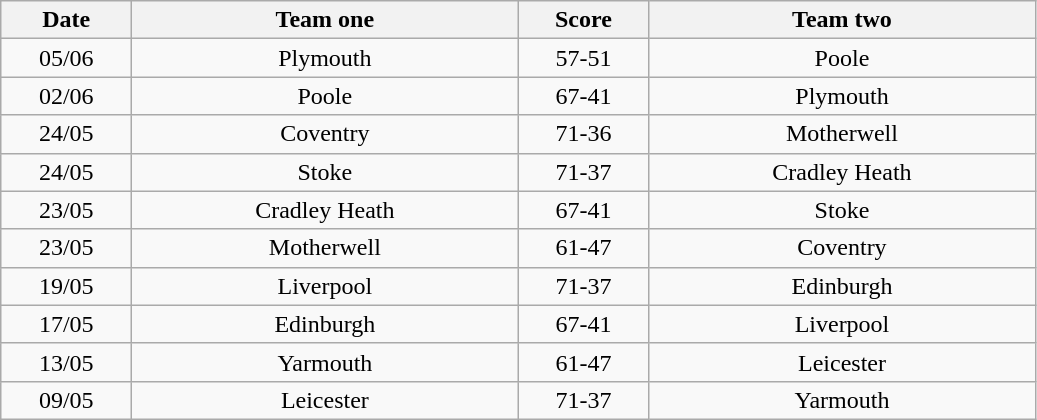<table class="wikitable" style="text-align: center">
<tr>
<th width=80>Date</th>
<th width=250>Team one</th>
<th width=80>Score</th>
<th width=250>Team two</th>
</tr>
<tr>
<td>05/06</td>
<td>Plymouth</td>
<td>57-51</td>
<td>Poole</td>
</tr>
<tr>
<td>02/06</td>
<td>Poole</td>
<td>67-41</td>
<td>Plymouth</td>
</tr>
<tr>
<td>24/05</td>
<td>Coventry</td>
<td>71-36</td>
<td>Motherwell</td>
</tr>
<tr>
<td>24/05</td>
<td>Stoke</td>
<td>71-37</td>
<td>Cradley Heath</td>
</tr>
<tr>
<td>23/05</td>
<td>Cradley Heath</td>
<td>67-41</td>
<td>Stoke</td>
</tr>
<tr>
<td>23/05</td>
<td>Motherwell</td>
<td>61-47</td>
<td>Coventry</td>
</tr>
<tr>
<td>19/05</td>
<td>Liverpool</td>
<td>71-37</td>
<td>Edinburgh</td>
</tr>
<tr>
<td>17/05</td>
<td>Edinburgh</td>
<td>67-41</td>
<td>Liverpool</td>
</tr>
<tr>
<td>13/05</td>
<td>Yarmouth</td>
<td>61-47</td>
<td>Leicester</td>
</tr>
<tr>
<td>09/05</td>
<td>Leicester</td>
<td>71-37</td>
<td>Yarmouth</td>
</tr>
</table>
